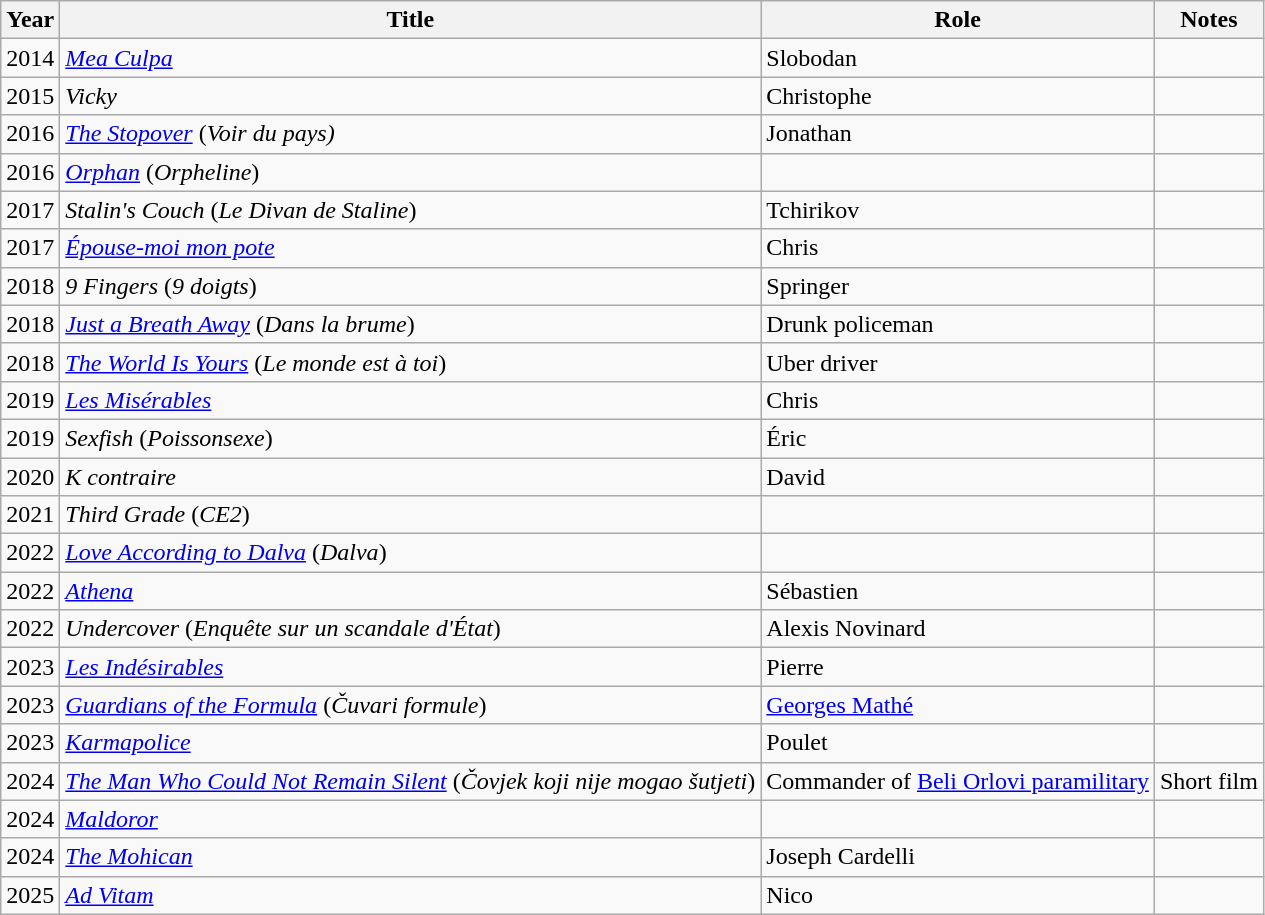<table class="wikitable sortable">
<tr>
<th>Year</th>
<th>Title</th>
<th>Role</th>
<th class="unsortable">Notes</th>
</tr>
<tr>
<td>2014</td>
<td><em><a href='#'>Mea Culpa</a></em></td>
<td>Slobodan</td>
<td></td>
</tr>
<tr>
<td>2015</td>
<td><em>Vicky</em></td>
<td>Christophe</td>
<td></td>
</tr>
<tr>
<td>2016</td>
<td><em><a href='#'>The Stopover</a></em> (<em>Voir du pays)</em></td>
<td>Jonathan</td>
<td></td>
</tr>
<tr>
<td>2016</td>
<td><em><a href='#'>Orphan</a></em> (<em>Orpheline</em>)</td>
<td></td>
<td></td>
</tr>
<tr>
<td>2017</td>
<td><em>Stalin's Couch</em> (<em>Le Divan de Staline</em>)</td>
<td>Tchirikov</td>
<td></td>
</tr>
<tr>
<td>2017</td>
<td><em><a href='#'>Épouse-moi mon pote</a></em></td>
<td>Chris</td>
<td></td>
</tr>
<tr>
<td>2018</td>
<td><em>9 Fingers</em> (<em>9 doigts</em>)</td>
<td>Springer</td>
<td></td>
</tr>
<tr>
<td>2018</td>
<td><em><a href='#'>Just a Breath Away</a></em> (<em>Dans la brume</em>)</td>
<td>Drunk policeman</td>
<td></td>
</tr>
<tr>
<td>2018</td>
<td><em><a href='#'>The World Is Yours</a></em> (<em>Le monde est à toi</em>)</td>
<td>Uber driver</td>
<td></td>
</tr>
<tr>
<td>2019</td>
<td><em><a href='#'>Les Misérables</a></em></td>
<td>Chris</td>
<td></td>
</tr>
<tr>
<td>2019</td>
<td><em>Sexfish</em> (<em>Poissonsexe</em>)</td>
<td>Éric</td>
<td></td>
</tr>
<tr>
<td>2020</td>
<td><em>K contraire</em></td>
<td>David</td>
<td></td>
</tr>
<tr>
<td>2021</td>
<td><em>Third Grade</em> (<em>CE2</em>)</td>
<td></td>
<td></td>
</tr>
<tr>
<td>2022</td>
<td><em><a href='#'>Love According to Dalva</a></em> (<em>Dalva</em>)</td>
<td></td>
<td></td>
</tr>
<tr>
<td>2022</td>
<td><em><a href='#'>Athena</a></em></td>
<td>Sébastien</td>
<td></td>
</tr>
<tr>
<td>2022</td>
<td><em>Undercover</em> (<em>Enquête sur un scandale d'État</em>)</td>
<td>Alexis Novinard</td>
<td></td>
</tr>
<tr>
<td>2023</td>
<td><em><a href='#'>Les Indésirables</a></em></td>
<td>Pierre</td>
<td></td>
</tr>
<tr>
<td>2023</td>
<td><em><a href='#'>Guardians of the Formula</a></em> (<em>Čuvari formule</em>)</td>
<td><a href='#'>Georges Mathé</a></td>
<td></td>
</tr>
<tr>
<td>2023</td>
<td><em><a href='#'>Karmapolice</a></em></td>
<td>Poulet</td>
<td></td>
</tr>
<tr>
<td>2024</td>
<td><em><a href='#'>The Man Who Could Not Remain Silent</a></em> (<em>Čovjek koji nije mogao šutjeti</em>)</td>
<td>Commander of <a href='#'>Beli Orlovi paramilitary</a></td>
<td>Short film</td>
</tr>
<tr>
<td>2024</td>
<td><em><a href='#'>Maldoror</a></em></td>
<td></td>
<td></td>
</tr>
<tr>
<td>2024</td>
<td><em><a href='#'>The Mohican</a></em></td>
<td>Joseph Cardelli</td>
<td></td>
</tr>
<tr>
<td>2025</td>
<td><em><a href='#'> Ad Vitam</a></em></td>
<td>Nico</td>
<td></td>
</tr>
</table>
